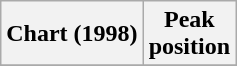<table class="wikitable sortable plainrowheaders" style="text-align:center">
<tr>
<th>Chart (1998)</th>
<th>Peak<br>position</th>
</tr>
<tr>
</tr>
</table>
